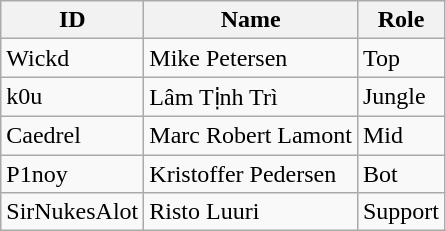<table class="wikitable">
<tr>
<th>ID</th>
<th>Name</th>
<th>Role</th>
</tr>
<tr>
<td>Wickd</td>
<td>Mike Petersen</td>
<td>Top</td>
</tr>
<tr>
<td>k0u</td>
<td>Lâm Tịnh Trì</td>
<td>Jungle</td>
</tr>
<tr>
<td>Caedrel</td>
<td>Marc Robert Lamont</td>
<td>Mid</td>
</tr>
<tr>
<td>P1noy</td>
<td>Kristoffer Pedersen</td>
<td>Bot</td>
</tr>
<tr>
<td>SirNukesAlot</td>
<td>Risto Luuri</td>
<td>Support</td>
</tr>
</table>
